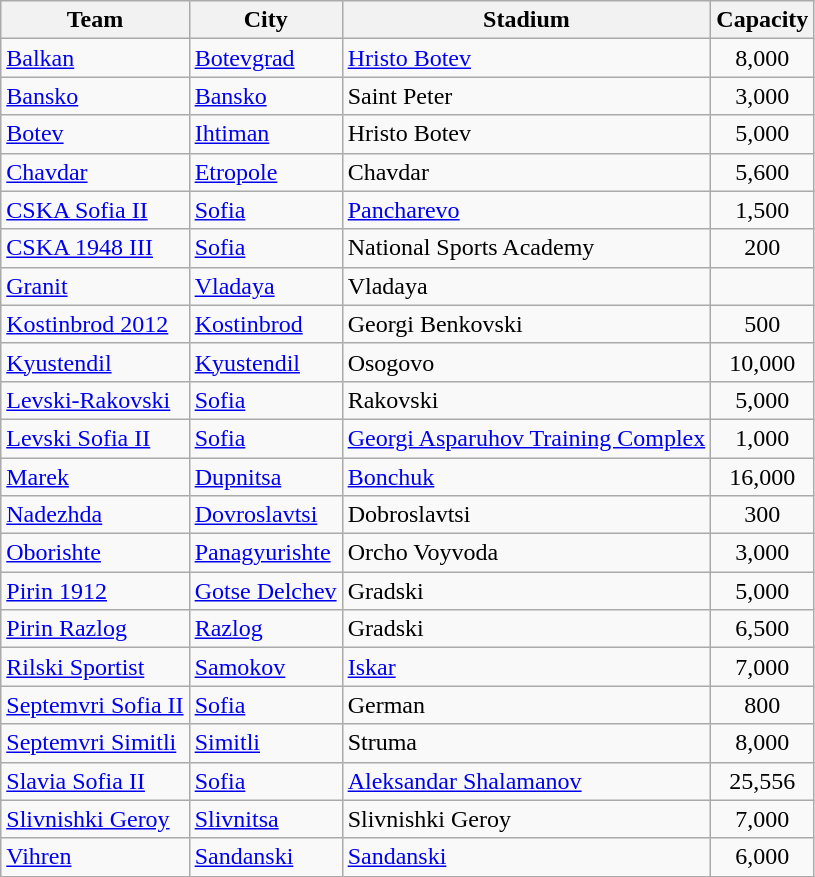<table class="wikitable sortable">
<tr>
<th>Team</th>
<th>City</th>
<th>Stadium</th>
<th>Capacity</th>
</tr>
<tr>
<td><a href='#'>Balkan</a></td>
<td><a href='#'>Botevgrad</a></td>
<td><a href='#'>Hristo Botev</a></td>
<td align=center>8,000</td>
</tr>
<tr>
<td><a href='#'>Bansko</a></td>
<td><a href='#'>Bansko</a></td>
<td>Saint Peter</td>
<td align=center>3,000</td>
</tr>
<tr>
<td><a href='#'>Botev</a></td>
<td><a href='#'>Ihtiman</a></td>
<td>Hristo Botev</td>
<td align=center>5,000</td>
</tr>
<tr>
<td><a href='#'>Chavdar</a></td>
<td><a href='#'>Etropole</a></td>
<td>Chavdar</td>
<td align="center">5,600</td>
</tr>
<tr>
<td><a href='#'>CSKA Sofia II</a></td>
<td><a href='#'>Sofia</a></td>
<td><a href='#'>Pancharevo</a></td>
<td align="center">1,500</td>
</tr>
<tr>
<td><a href='#'>CSKA 1948 III</a></td>
<td><a href='#'>Sofia</a></td>
<td>National Sports Academy</td>
<td align="center">200</td>
</tr>
<tr>
<td><a href='#'>Granit</a></td>
<td><a href='#'>Vladaya</a></td>
<td>Vladaya</td>
<td align=center></td>
</tr>
<tr>
<td><a href='#'>Kostinbrod 2012</a></td>
<td><a href='#'>Kostinbrod</a></td>
<td>Georgi Benkovski</td>
<td align=center>500</td>
</tr>
<tr>
<td><a href='#'>Kyustendil</a></td>
<td><a href='#'>Kyustendil</a></td>
<td>Osogovo</td>
<td align=center>10,000</td>
</tr>
<tr>
<td><a href='#'>Levski-Rakovski</a></td>
<td><a href='#'>Sofia</a></td>
<td>Rakovski</td>
<td align=center>5,000</td>
</tr>
<tr>
<td><a href='#'>Levski Sofia II</a></td>
<td><a href='#'>Sofia</a></td>
<td><a href='#'>Georgi Asparuhov Training Complex</a></td>
<td align=center>1,000</td>
</tr>
<tr>
<td><a href='#'>Marek</a></td>
<td><a href='#'>Dupnitsa</a></td>
<td><a href='#'>Bonchuk</a></td>
<td align=center>16,000</td>
</tr>
<tr>
<td><a href='#'>Nadezhda</a></td>
<td><a href='#'>Dovroslavtsi</a></td>
<td>Dobroslavtsi</td>
<td align=center>300</td>
</tr>
<tr>
<td><a href='#'>Oborishte</a></td>
<td><a href='#'>Panagyurishte</a></td>
<td>Orcho Voyvoda</td>
<td align=center>3,000</td>
</tr>
<tr>
<td><a href='#'>Pirin 1912</a></td>
<td><a href='#'>Gotse Delchev</a></td>
<td>Gradski</td>
<td align=center>5,000</td>
</tr>
<tr>
<td><a href='#'>Pirin Razlog</a></td>
<td><a href='#'>Razlog</a></td>
<td>Gradski</td>
<td align=center>6,500</td>
</tr>
<tr>
<td><a href='#'>Rilski Sportist</a></td>
<td><a href='#'>Samokov</a></td>
<td><a href='#'>Iskar</a></td>
<td align=center>7,000</td>
</tr>
<tr>
<td><a href='#'>Septemvri Sofia II</a></td>
<td><a href='#'>Sofia</a></td>
<td>German</td>
<td align=center>800</td>
</tr>
<tr>
<td><a href='#'>Septemvri Simitli</a></td>
<td><a href='#'>Simitli</a></td>
<td>Struma</td>
<td align=center>8,000</td>
</tr>
<tr>
<td><a href='#'>Slavia Sofia II</a></td>
<td><a href='#'>Sofia</a></td>
<td><a href='#'>Aleksandar Shalamanov</a></td>
<td align=center>25,556</td>
</tr>
<tr>
<td><a href='#'>Slivnishki Geroy</a></td>
<td><a href='#'>Slivnitsa</a></td>
<td>Slivnishki Geroy</td>
<td align="center">7,000</td>
</tr>
<tr>
<td><a href='#'>Vihren</a></td>
<td><a href='#'>Sandanski</a></td>
<td><a href='#'>Sandanski</a></td>
<td align="center">6,000</td>
</tr>
</table>
